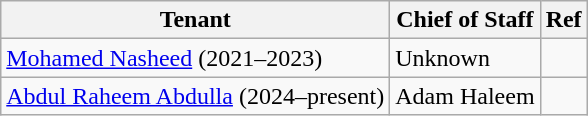<table class="wikitable">
<tr>
<th>Tenant</th>
<th>Chief of Staff</th>
<th>Ref</th>
</tr>
<tr>
<td><a href='#'>Mohamed Nasheed</a> (2021–2023)</td>
<td>Unknown</td>
<td></td>
</tr>
<tr>
<td><a href='#'>Abdul Raheem Abdulla</a> (2024–present)</td>
<td>Adam Haleem</td>
<td></td>
</tr>
</table>
